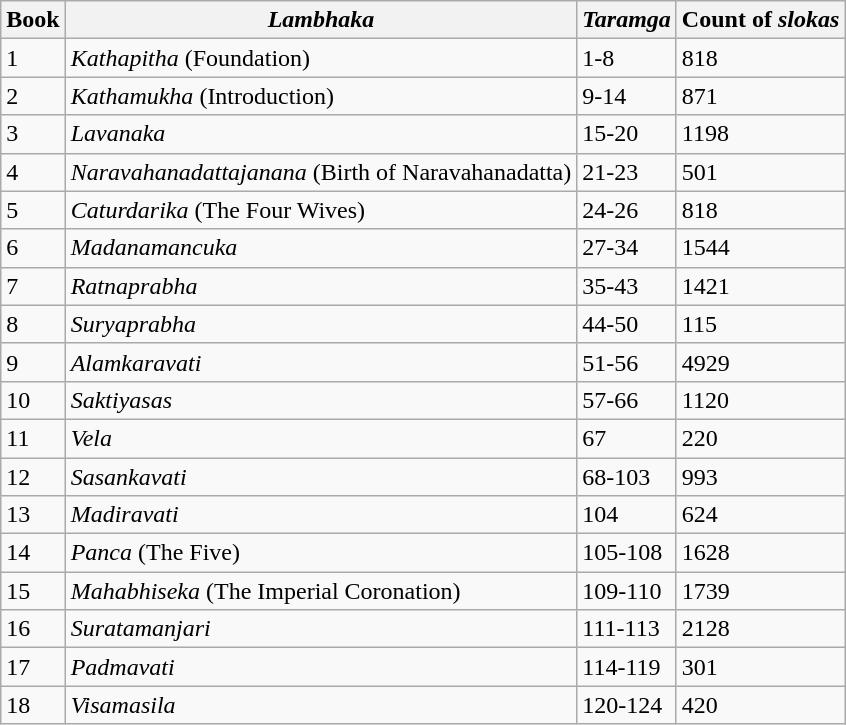<table class="wikitable floatright">
<tr>
<th>Book</th>
<th><em>Lambhaka</em></th>
<th><em>Taramga</em></th>
<th>Count of <em>slokas</em></th>
</tr>
<tr>
<td>1</td>
<td><em>Kathapitha</em> (Foundation)</td>
<td>1-8</td>
<td>818</td>
</tr>
<tr>
<td>2</td>
<td><em>Kathamukha</em> (Introduction)</td>
<td>9-14</td>
<td>871</td>
</tr>
<tr>
<td>3</td>
<td><em>Lavanaka</em></td>
<td>15-20</td>
<td>1198</td>
</tr>
<tr>
<td>4</td>
<td><em>Naravahanadattajanana</em> (Birth of Naravahanadatta)</td>
<td>21-23</td>
<td>501</td>
</tr>
<tr>
<td>5</td>
<td><em>Caturdarika</em> (The Four Wives)</td>
<td>24-26</td>
<td>818</td>
</tr>
<tr>
<td>6</td>
<td><em>Madanamancuka</em></td>
<td>27-34</td>
<td>1544</td>
</tr>
<tr>
<td>7</td>
<td><em>Ratnaprabha</em></td>
<td>35-43</td>
<td>1421</td>
</tr>
<tr>
<td>8</td>
<td><em>Suryaprabha</em></td>
<td>44-50</td>
<td>115</td>
</tr>
<tr>
<td>9</td>
<td><em>Alamkaravati</em></td>
<td>51-56</td>
<td>4929</td>
</tr>
<tr>
<td>10</td>
<td><em>Saktiyasas</em></td>
<td>57-66</td>
<td>1120</td>
</tr>
<tr>
<td>11</td>
<td><em>Vela</em></td>
<td>67</td>
<td>220</td>
</tr>
<tr>
<td>12</td>
<td><em>Sasankavati</em></td>
<td>68-103</td>
<td>993</td>
</tr>
<tr>
<td>13</td>
<td><em>Madiravati</em></td>
<td>104</td>
<td>624</td>
</tr>
<tr>
<td>14</td>
<td><em>Panca</em> (The Five)</td>
<td>105-108</td>
<td>1628</td>
</tr>
<tr>
<td>15</td>
<td><em>Mahabhiseka</em> (The Imperial Coronation)</td>
<td>109-110</td>
<td>1739</td>
</tr>
<tr>
<td>16</td>
<td><em>Suratamanjari</em></td>
<td>111-113</td>
<td>2128</td>
</tr>
<tr>
<td>17</td>
<td><em>Padmavati</em></td>
<td>114-119</td>
<td>301</td>
</tr>
<tr>
<td>18</td>
<td><em>Visamasila</em></td>
<td>120-124</td>
<td>420</td>
</tr>
</table>
